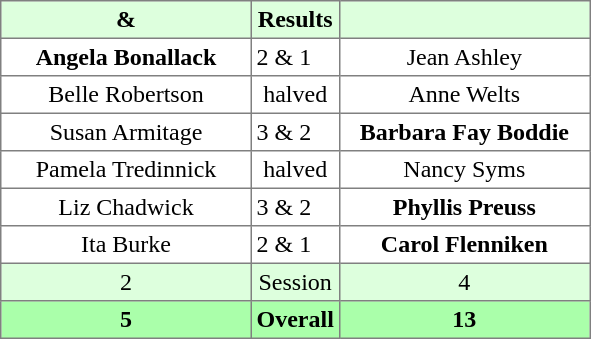<table border="1" cellpadding="3" style="border-collapse: collapse; text-align:center;">
<tr style="background:#ddffdd;">
<th width=160> & </th>
<th>Results</th>
<th width=160></th>
</tr>
<tr>
<td><strong>Angela Bonallack</strong></td>
<td align=left> 2 & 1</td>
<td>Jean Ashley</td>
</tr>
<tr>
<td>Belle Robertson</td>
<td>halved</td>
<td>Anne Welts</td>
</tr>
<tr>
<td>Susan Armitage</td>
<td align=left> 3 & 2</td>
<td><strong>Barbara Fay Boddie</strong></td>
</tr>
<tr>
<td>Pamela Tredinnick</td>
<td>halved</td>
<td>Nancy Syms</td>
</tr>
<tr>
<td>Liz Chadwick</td>
<td align=left> 3 & 2</td>
<td><strong>Phyllis Preuss</strong></td>
</tr>
<tr>
<td>Ita Burke</td>
<td align=left> 2 & 1</td>
<td><strong>Carol Flenniken</strong></td>
</tr>
<tr style="background:#ddffdd;">
<td>2</td>
<td>Session</td>
<td>4</td>
</tr>
<tr style="background:#aaffaa;">
<th>5</th>
<th>Overall</th>
<th>13</th>
</tr>
</table>
